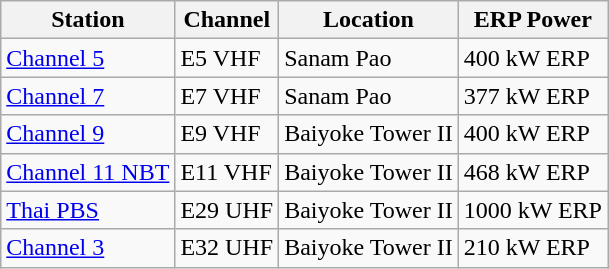<table class="wikitable">
<tr>
<th>Station</th>
<th>Channel</th>
<th>Location</th>
<th>ERP Power</th>
</tr>
<tr>
<td><a href='#'>Channel 5</a></td>
<td>E5 VHF</td>
<td>Sanam Pao</td>
<td>400 kW ERP</td>
</tr>
<tr>
<td><a href='#'>Channel 7</a></td>
<td>E7 VHF</td>
<td>Sanam Pao</td>
<td>377 kW ERP</td>
</tr>
<tr>
<td><a href='#'>Channel 9</a></td>
<td>E9 VHF</td>
<td>Baiyoke Tower II</td>
<td>400 kW ERP</td>
</tr>
<tr>
<td><a href='#'>Channel 11 NBT</a></td>
<td>E11 VHF</td>
<td>Baiyoke Tower II</td>
<td>468 kW ERP</td>
</tr>
<tr>
<td><a href='#'>Thai PBS</a></td>
<td>E29 UHF</td>
<td>Baiyoke Tower II</td>
<td>1000 kW ERP</td>
</tr>
<tr>
<td><a href='#'>Channel 3</a></td>
<td>E32 UHF</td>
<td>Baiyoke Tower II</td>
<td>210 kW ERP</td>
</tr>
</table>
